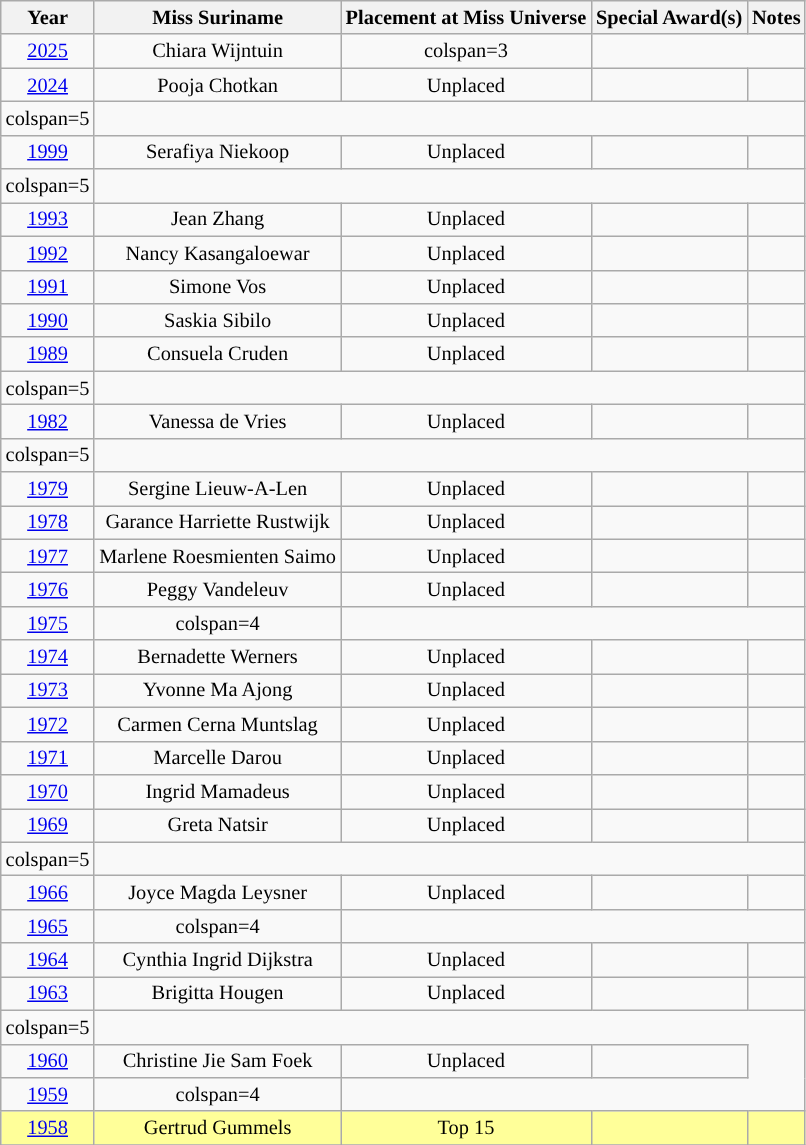<table class="wikitable " style="font-size: 85%; text-align:center;">
<tr>
<th>Year</th>
<th>Miss Suriname</th>
<th>Placement at Miss Universe</th>
<th>Special Award(s)</th>
<th>Notes</th>
</tr>
<tr>
<td><a href='#'>2025</a></td>
<td>Chiara Wijntuin</td>
<td>colspan=3 </td>
</tr>
<tr>
<td><a href='#'>2024</a></td>
<td>Pooja Chotkan</td>
<td>Unplaced</td>
<td></td>
<td></td>
</tr>
<tr>
<td>colspan=5 </td>
</tr>
<tr>
<td><a href='#'>1999</a></td>
<td>Serafiya Niekoop</td>
<td>Unplaced</td>
<td></td>
<td></td>
</tr>
<tr>
<td>colspan=5 </td>
</tr>
<tr>
<td><a href='#'>1993</a></td>
<td>Jean Zhang</td>
<td>Unplaced</td>
<td></td>
<td></td>
</tr>
<tr>
<td><a href='#'>1992</a></td>
<td>Nancy Kasangaloewar</td>
<td>Unplaced</td>
<td></td>
<td></td>
</tr>
<tr>
<td><a href='#'>1991</a></td>
<td>Simone Vos</td>
<td>Unplaced</td>
<td></td>
<td></td>
</tr>
<tr>
<td><a href='#'>1990</a></td>
<td>Saskia Sibilo</td>
<td>Unplaced</td>
<td></td>
<td></td>
</tr>
<tr>
<td><a href='#'>1989</a></td>
<td>Consuela Cruden</td>
<td>Unplaced</td>
<td></td>
<td></td>
</tr>
<tr>
<td>colspan=5 </td>
</tr>
<tr>
<td><a href='#'>1982</a></td>
<td>Vanessa de Vries</td>
<td>Unplaced</td>
<td></td>
<td></td>
</tr>
<tr>
<td>colspan=5 </td>
</tr>
<tr>
<td><a href='#'>1979</a></td>
<td>Sergine Lieuw-A-Len</td>
<td>Unplaced</td>
<td></td>
<td></td>
</tr>
<tr>
<td><a href='#'>1978</a></td>
<td>Garance Harriette Rustwijk</td>
<td>Unplaced</td>
<td></td>
<td></td>
</tr>
<tr>
<td><a href='#'>1977</a></td>
<td>Marlene Roesmienten Saimo</td>
<td>Unplaced</td>
<td></td>
<td></td>
</tr>
<tr>
<td><a href='#'>1976</a></td>
<td>Peggy Vandeleuv</td>
<td>Unplaced</td>
<td></td>
<td></td>
</tr>
<tr>
<td><a href='#'>1975</a></td>
<td>colspan=4 </td>
</tr>
<tr>
<td><a href='#'>1974</a></td>
<td>Bernadette Werners</td>
<td>Unplaced</td>
<td></td>
<td></td>
</tr>
<tr>
<td><a href='#'>1973</a></td>
<td>Yvonne Ma Ajong</td>
<td>Unplaced</td>
<td></td>
<td></td>
</tr>
<tr>
<td><a href='#'>1972</a></td>
<td>Carmen Cerna Muntslag</td>
<td>Unplaced</td>
<td></td>
<td></td>
</tr>
<tr>
<td><a href='#'>1971</a></td>
<td>Marcelle Darou</td>
<td>Unplaced</td>
<td></td>
<td></td>
</tr>
<tr>
<td><a href='#'>1970</a></td>
<td>Ingrid Mamadeus</td>
<td>Unplaced</td>
<td></td>
<td></td>
</tr>
<tr>
<td><a href='#'>1969</a></td>
<td>Greta Natsir</td>
<td>Unplaced</td>
<td></td>
<td></td>
</tr>
<tr>
<td>colspan=5 </td>
</tr>
<tr>
<td><a href='#'>1966</a></td>
<td>Joyce Magda Leysner</td>
<td>Unplaced</td>
<td></td>
<td></td>
</tr>
<tr>
<td><a href='#'>1965</a></td>
<td>colspan=4 </td>
</tr>
<tr>
<td><a href='#'>1964</a></td>
<td>Cynthia Ingrid Dijkstra</td>
<td>Unplaced</td>
<td></td>
<td></td>
</tr>
<tr>
<td><a href='#'>1963</a></td>
<td>Brigitta Hougen</td>
<td>Unplaced</td>
<td></td>
<td></td>
</tr>
<tr>
<td>colspan=5 </td>
</tr>
<tr>
<td><a href='#'>1960</a></td>
<td>Christine Jie Sam Foek</td>
<td>Unplaced</td>
<td></td>
</tr>
<tr>
<td><a href='#'>1959</a></td>
<td>colspan=4  </td>
</tr>
<tr style="background-color:#FFFF99">
<td><a href='#'>1958</a></td>
<td>Gertrud Gummels</td>
<td>Top 15</td>
<td></td>
<td></td>
</tr>
<tr>
</tr>
</table>
